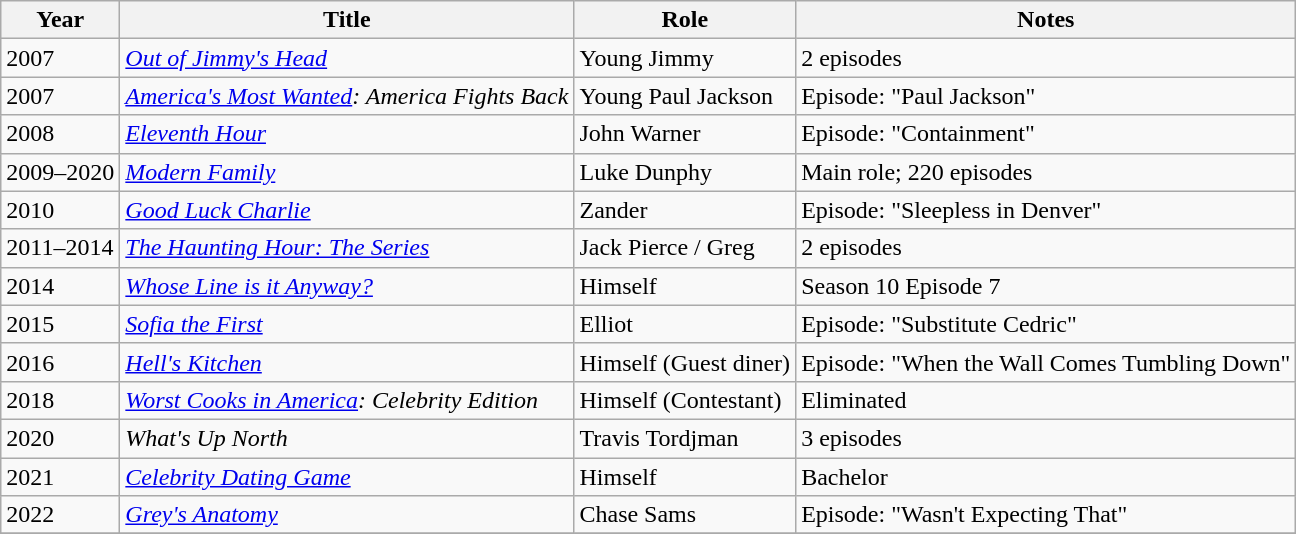<table class="wikitable sortable">
<tr>
<th scope="col">Year</th>
<th scope="col">Title</th>
<th scope="col">Role</th>
<th scope="col" class="unsortable">Notes</th>
</tr>
<tr>
<td>2007</td>
<td><em><a href='#'>Out of Jimmy's Head</a></em></td>
<td>Young Jimmy</td>
<td>2 episodes</td>
</tr>
<tr>
<td>2007</td>
<td><em><a href='#'>America's Most Wanted</a>: America Fights Back</em></td>
<td>Young Paul Jackson</td>
<td>Episode: "Paul Jackson"</td>
</tr>
<tr>
<td>2008</td>
<td><em><a href='#'>Eleventh Hour</a></em></td>
<td>John Warner</td>
<td>Episode: "Containment"</td>
</tr>
<tr>
<td rowspan="1">2009–2020</td>
<td><em><a href='#'>Modern Family</a></em></td>
<td>Luke Dunphy</td>
<td>Main role; 220 episodes</td>
</tr>
<tr>
<td>2010</td>
<td><em><a href='#'>Good Luck Charlie</a></em></td>
<td>Zander</td>
<td>Episode: "Sleepless in Denver"</td>
</tr>
<tr>
<td>2011–2014</td>
<td><em><a href='#'>The Haunting Hour: The Series</a></em></td>
<td>Jack Pierce / Greg</td>
<td>2 episodes</td>
</tr>
<tr>
<td>2014</td>
<td><em><a href='#'>Whose Line is it Anyway?</a></em></td>
<td>Himself</td>
<td>Season 10 Episode 7</td>
</tr>
<tr>
<td>2015</td>
<td><em><a href='#'>Sofia the First</a></em></td>
<td>Elliot</td>
<td>Episode: "Substitute Cedric"</td>
</tr>
<tr>
<td>2016</td>
<td><em><a href='#'>Hell's Kitchen</a></em></td>
<td>Himself (Guest diner)</td>
<td>Episode: "When the Wall Comes Tumbling Down"</td>
</tr>
<tr>
<td>2018</td>
<td><em><a href='#'>Worst Cooks in America</a>: Celebrity Edition</em></td>
<td>Himself (Contestant)</td>
<td>Eliminated</td>
</tr>
<tr>
<td>2020</td>
<td><em>What's Up North</em></td>
<td>Travis Tordjman</td>
<td>3 episodes</td>
</tr>
<tr>
<td>2021</td>
<td><em><a href='#'>Celebrity Dating Game</a></em></td>
<td>Himself</td>
<td>Bachelor</td>
</tr>
<tr>
<td>2022</td>
<td><em><a href='#'>Grey's Anatomy</a></em></td>
<td>Chase Sams</td>
<td>Episode: "Wasn't Expecting That"</td>
</tr>
<tr>
</tr>
</table>
